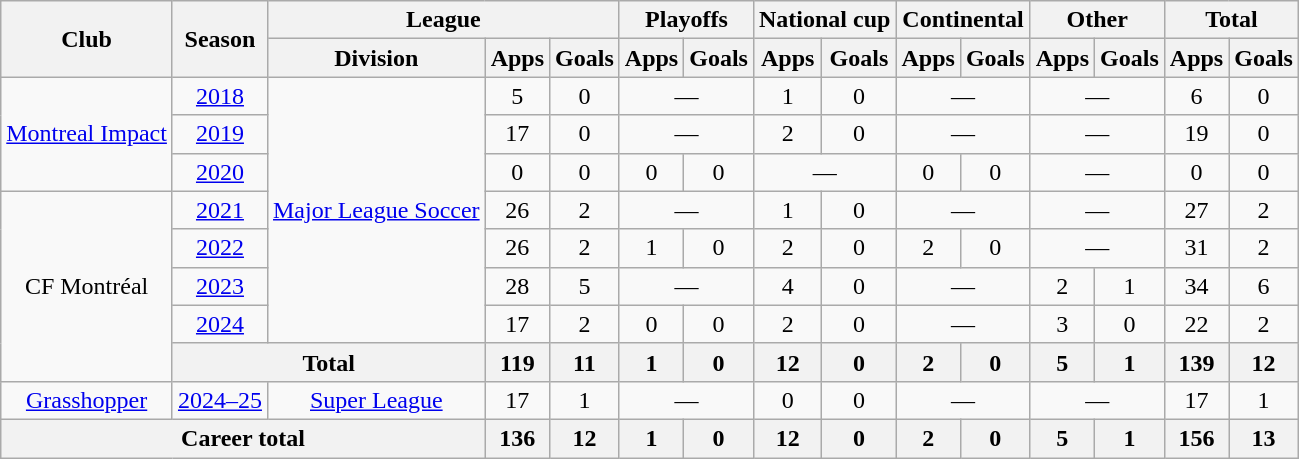<table class="wikitable" style="text-align: center;">
<tr>
<th rowspan="2">Club</th>
<th rowspan="2">Season</th>
<th colspan="3">League</th>
<th colspan="2">Playoffs</th>
<th colspan="2">National cup</th>
<th colspan="2">Continental</th>
<th colspan="2">Other</th>
<th colspan="2">Total</th>
</tr>
<tr>
<th>Division</th>
<th>Apps</th>
<th>Goals</th>
<th>Apps</th>
<th>Goals</th>
<th>Apps</th>
<th>Goals</th>
<th>Apps</th>
<th>Goals</th>
<th>Apps</th>
<th>Goals</th>
<th>Apps</th>
<th>Goals</th>
</tr>
<tr>
<td rowspan="3"><a href='#'>Montreal Impact</a></td>
<td><a href='#'>2018</a></td>
<td rowspan="7"><a href='#'>Major League Soccer</a></td>
<td>5</td>
<td>0</td>
<td colspan="2">—</td>
<td>1</td>
<td>0</td>
<td colspan="2">—</td>
<td colspan="2">—</td>
<td>6</td>
<td>0</td>
</tr>
<tr>
<td><a href='#'>2019</a></td>
<td>17</td>
<td>0</td>
<td colspan="2">—</td>
<td>2</td>
<td>0</td>
<td colspan="2">—</td>
<td colspan="2">—</td>
<td>19</td>
<td>0</td>
</tr>
<tr>
<td><a href='#'>2020</a></td>
<td>0</td>
<td>0</td>
<td>0</td>
<td>0</td>
<td colspan="2">—</td>
<td>0</td>
<td>0</td>
<td colspan="2">—</td>
<td>0</td>
<td>0</td>
</tr>
<tr>
<td rowspan=5>CF Montréal</td>
<td><a href='#'>2021</a></td>
<td>26</td>
<td>2</td>
<td colspan="2">—</td>
<td>1</td>
<td>0</td>
<td colspan="2">—</td>
<td colspan="2">—</td>
<td>27</td>
<td>2</td>
</tr>
<tr>
<td><a href='#'>2022</a></td>
<td>26</td>
<td>2</td>
<td>1</td>
<td>0</td>
<td>2</td>
<td>0</td>
<td>2</td>
<td>0</td>
<td colspan="2">—</td>
<td>31</td>
<td>2</td>
</tr>
<tr>
<td><a href='#'>2023</a></td>
<td>28</td>
<td>5</td>
<td colspan="2">—</td>
<td>4</td>
<td>0</td>
<td colspan="2">—</td>
<td>2</td>
<td>1</td>
<td>34</td>
<td>6</td>
</tr>
<tr>
<td><a href='#'>2024</a></td>
<td>17</td>
<td>2</td>
<td>0</td>
<td>0</td>
<td>2</td>
<td>0</td>
<td colspan="2">—</td>
<td>3</td>
<td>0</td>
<td>22</td>
<td>2</td>
</tr>
<tr>
<th colspan=2>Total</th>
<th>119</th>
<th>11</th>
<th>1</th>
<th>0</th>
<th>12</th>
<th>0</th>
<th>2</th>
<th>0</th>
<th>5</th>
<th>1</th>
<th>139</th>
<th>12</th>
</tr>
<tr>
<td><a href='#'>Grasshopper</a></td>
<td><a href='#'>2024–25</a></td>
<td><a href='#'>Super League</a></td>
<td>17</td>
<td>1</td>
<td colspan=2>—</td>
<td>0</td>
<td>0</td>
<td colspan=2>—</td>
<td colspan=2>—</td>
<td>17</td>
<td>1</td>
</tr>
<tr>
<th colspan="3">Career total</th>
<th>136</th>
<th>12</th>
<th>1</th>
<th>0</th>
<th>12</th>
<th>0</th>
<th>2</th>
<th>0</th>
<th>5</th>
<th>1</th>
<th>156</th>
<th>13</th>
</tr>
</table>
